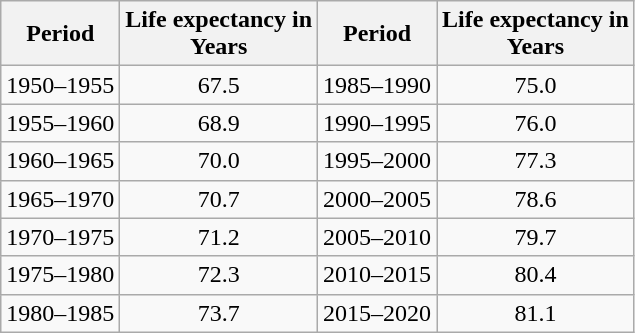<table class="wikitable" style="text-align:center">
<tr>
<th>Period</th>
<th>Life expectancy in<br>Years</th>
<th>Period</th>
<th>Life expectancy in<br>Years</th>
</tr>
<tr>
<td>1950–1955</td>
<td>67.5</td>
<td>1985–1990</td>
<td>75.0</td>
</tr>
<tr>
<td>1955–1960</td>
<td>68.9</td>
<td>1990–1995</td>
<td>76.0</td>
</tr>
<tr>
<td>1960–1965</td>
<td>70.0</td>
<td>1995–2000</td>
<td>77.3</td>
</tr>
<tr>
<td>1965–1970</td>
<td>70.7</td>
<td>2000–2005</td>
<td>78.6</td>
</tr>
<tr>
<td>1970–1975</td>
<td>71.2</td>
<td>2005–2010</td>
<td>79.7</td>
</tr>
<tr>
<td>1975–1980</td>
<td>72.3</td>
<td>2010–2015</td>
<td>80.4</td>
</tr>
<tr>
<td>1980–1985</td>
<td>73.7</td>
<td>2015–2020</td>
<td>81.1</td>
</tr>
</table>
